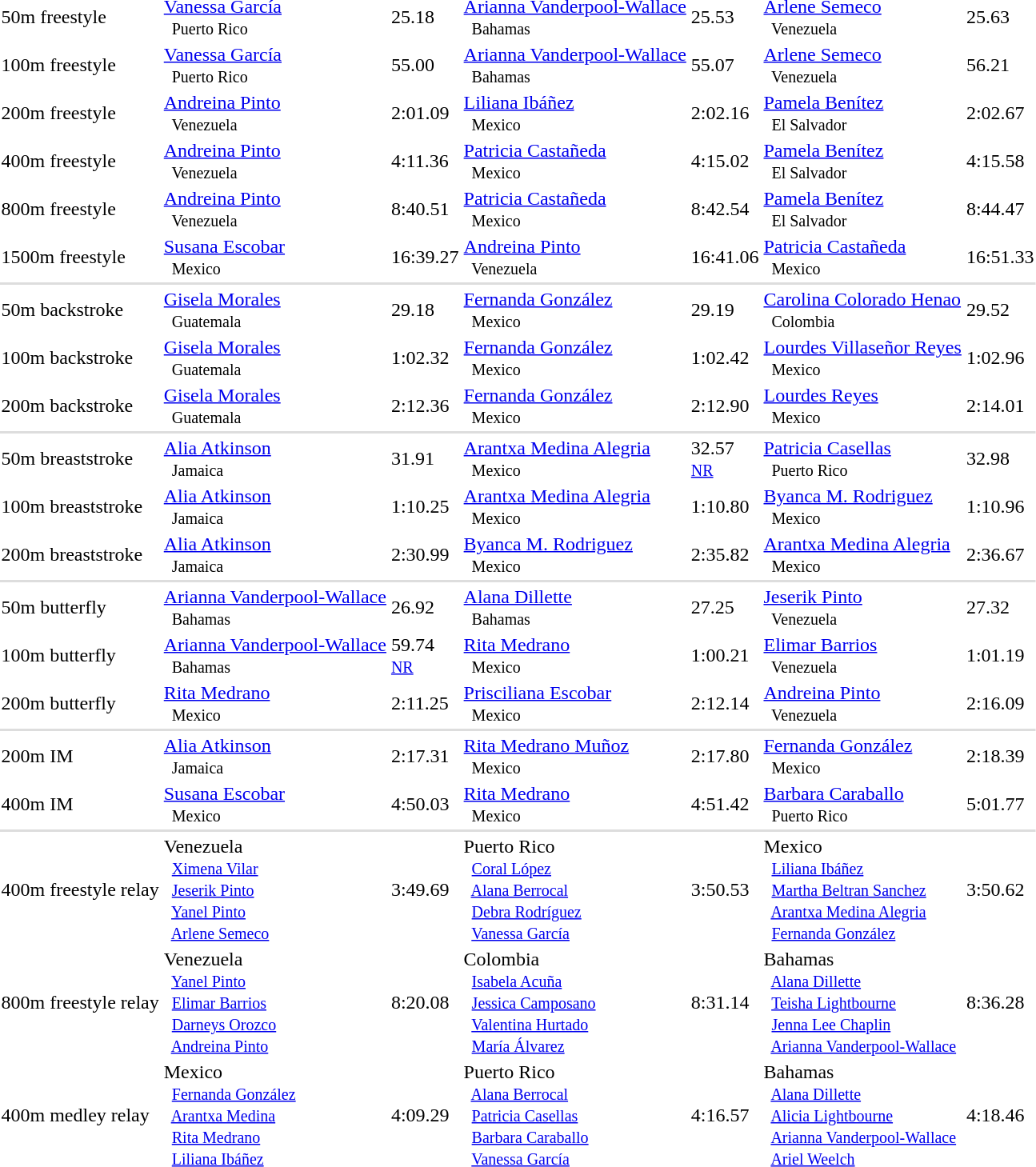<table>
<tr>
<td>50m freestyle</td>
<td><a href='#'>Vanessa García</a> <small><br>    Puerto Rico </small></td>
<td>25.18</td>
<td><a href='#'>Arianna Vanderpool-Wallace</a> <small><br>    Bahamas </small></td>
<td>25.53</td>
<td><a href='#'>Arlene Semeco</a> <small><br>    Venezuela </small></td>
<td>25.63</td>
</tr>
<tr>
<td>100m freestyle</td>
<td><a href='#'>Vanessa García</a> <small><br>    Puerto Rico </small></td>
<td>55.00</td>
<td><a href='#'>Arianna Vanderpool-Wallace</a> <small><br>    Bahamas </small></td>
<td>55.07</td>
<td><a href='#'>Arlene Semeco</a> <small><br>    Venezuela </small></td>
<td>56.21</td>
</tr>
<tr>
<td>200m freestyle</td>
<td><a href='#'>Andreina Pinto</a> <small><br>    Venezuela </small></td>
<td>2:01.09</td>
<td><a href='#'>Liliana Ibáñez</a> <small><br>    Mexico </small></td>
<td>2:02.16</td>
<td><a href='#'>Pamela Benítez</a> <small><br>    El Salvador </small></td>
<td>2:02.67</td>
</tr>
<tr>
<td>400m freestyle</td>
<td><a href='#'>Andreina Pinto</a> <small><br>    Venezuela </small></td>
<td>4:11.36</td>
<td><a href='#'>Patricia Castañeda</a> <small><br>    Mexico </small></td>
<td>4:15.02</td>
<td><a href='#'>Pamela Benítez</a> <small><br>    El Salvador </small></td>
<td>4:15.58</td>
</tr>
<tr>
<td>800m freestyle</td>
<td><a href='#'>Andreina Pinto</a> <small><br>    Venezuela </small></td>
<td>8:40.51</td>
<td><a href='#'>Patricia Castañeda</a> <small><br>    Mexico </small></td>
<td>8:42.54</td>
<td><a href='#'>Pamela Benítez</a> <small><br>    El Salvador </small></td>
<td>8:44.47</td>
</tr>
<tr>
<td>1500m freestyle</td>
<td><a href='#'>Susana Escobar</a> <small><br>    Mexico </small></td>
<td>16:39.27</td>
<td><a href='#'>Andreina Pinto</a> <small><br>    Venezuela </small></td>
<td>16:41.06</td>
<td><a href='#'>Patricia Castañeda</a> <small><br>    Mexico </small></td>
<td>16:51.33</td>
</tr>
<tr bgcolor=#DDDDDD>
<td colspan=7></td>
</tr>
<tr>
<td>50m backstroke</td>
<td><a href='#'>Gisela Morales</a> <small><br>    Guatemala </small></td>
<td>29.18</td>
<td><a href='#'>Fernanda González</a> <small><br>    Mexico </small></td>
<td>29.19</td>
<td><a href='#'>Carolina Colorado Henao</a> <small><br>    Colombia </small></td>
<td>29.52</td>
</tr>
<tr>
<td>100m backstroke</td>
<td><a href='#'>Gisela Morales</a> <small><br>    Guatemala </small></td>
<td>1:02.32</td>
<td><a href='#'>Fernanda González</a> <small><br>    Mexico </small></td>
<td>1:02.42</td>
<td><a href='#'>Lourdes Villaseñor Reyes</a> <small><br>    Mexico </small></td>
<td>1:02.96</td>
</tr>
<tr>
<td>200m backstroke</td>
<td><a href='#'>Gisela Morales</a> <small><br>    Guatemala </small></td>
<td>2:12.36</td>
<td><a href='#'>Fernanda González</a> <small><br>    Mexico </small></td>
<td>2:12.90</td>
<td><a href='#'>Lourdes Reyes</a> <small><br>    Mexico </small></td>
<td>2:14.01</td>
</tr>
<tr bgcolor=#DDDDDD>
<td colspan=7></td>
</tr>
<tr>
<td>50m breaststroke</td>
<td><a href='#'>Alia Atkinson</a> <small><br>    Jamaica </small></td>
<td>31.91</td>
<td><a href='#'>Arantxa Medina Alegria</a> <small><br>    Mexico </small></td>
<td>32.57 <small><br> <a href='#'>NR</a></small></td>
<td><a href='#'>Patricia Casellas</a> <small><br>    Puerto Rico </small></td>
<td>32.98</td>
</tr>
<tr>
<td>100m breaststroke</td>
<td><a href='#'>Alia Atkinson</a> <small><br>    Jamaica </small></td>
<td>1:10.25</td>
<td><a href='#'>Arantxa Medina Alegria</a> <small><br>    Mexico </small></td>
<td>1:10.80</td>
<td><a href='#'>Byanca M. Rodriguez</a> <small><br>    Mexico </small></td>
<td>1:10.96</td>
</tr>
<tr>
<td>200m breaststroke</td>
<td><a href='#'>Alia Atkinson</a> <small><br>    Jamaica </small></td>
<td>2:30.99</td>
<td><a href='#'>Byanca M. Rodriguez</a> <small><br>    Mexico </small></td>
<td>2:35.82</td>
<td><a href='#'>Arantxa Medina Alegria</a> <small><br>    Mexico </small></td>
<td>2:36.67</td>
</tr>
<tr bgcolor=#DDDDDD>
<td colspan=7></td>
</tr>
<tr>
<td>50m butterfly</td>
<td><a href='#'>Arianna Vanderpool-Wallace</a> <small><br>    Bahamas </small></td>
<td>26.92</td>
<td><a href='#'>Alana Dillette</a> <small><br>    Bahamas </small></td>
<td>27.25</td>
<td><a href='#'>Jeserik Pinto</a> <small><br>    Venezuela </small></td>
<td>27.32</td>
</tr>
<tr>
<td>100m butterfly</td>
<td><a href='#'>Arianna Vanderpool-Wallace</a> <small><br>    Bahamas </small></td>
<td>59.74 <small><br> <a href='#'>NR</a></small></td>
<td><a href='#'>Rita Medrano</a> <small><br>    Mexico </small></td>
<td>1:00.21</td>
<td><a href='#'>Elimar Barrios</a> <small><br>    Venezuela </small></td>
<td>1:01.19</td>
</tr>
<tr>
<td>200m butterfly</td>
<td><a href='#'>Rita Medrano</a> <small><br>    Mexico </small></td>
<td>2:11.25</td>
<td><a href='#'>Prisciliana Escobar</a> <small><br>    Mexico </small></td>
<td>2:12.14</td>
<td><a href='#'>Andreina Pinto</a> <small><br>    Venezuela </small></td>
<td>2:16.09</td>
</tr>
<tr bgcolor=#DDDDDD>
<td colspan=7></td>
</tr>
<tr>
<td>200m IM</td>
<td><a href='#'>Alia Atkinson</a> <small><br>    Jamaica </small></td>
<td>2:17.31</td>
<td><a href='#'>Rita Medrano Muñoz</a> <small><br>    Mexico </small></td>
<td>2:17.80</td>
<td><a href='#'>Fernanda González</a> <small><br>    Mexico </small></td>
<td>2:18.39</td>
</tr>
<tr>
<td>400m IM</td>
<td><a href='#'>Susana Escobar</a> <small><br>    Mexico </small></td>
<td>4:50.03</td>
<td><a href='#'>Rita Medrano</a> <small><br>    Mexico </small></td>
<td>4:51.42</td>
<td><a href='#'>Barbara Caraballo</a> <small><br>    Puerto Rico </small></td>
<td>5:01.77</td>
</tr>
<tr bgcolor=#DDDDDD>
<td colspan=7></td>
</tr>
<tr>
<td>400m freestyle relay</td>
<td> Venezuela <small><br>   <a href='#'>Ximena Vilar</a><br>   <a href='#'>Jeserik Pinto</a><br>   <a href='#'>Yanel Pinto</a><br>   <a href='#'>Arlene Semeco</a> </small></td>
<td>3:49.69</td>
<td> Puerto Rico <small><br>   <a href='#'>Coral López</a><br>   <a href='#'>Alana Berrocal</a><br>   <a href='#'>Debra Rodríguez</a><br>   <a href='#'>Vanessa García</a> </small></td>
<td>3:50.53</td>
<td> Mexico <small><br>   <a href='#'>Liliana Ibáñez</a><br>   <a href='#'>Martha Beltran Sanchez</a><br>   <a href='#'>Arantxa Medina Alegria</a><br>   <a href='#'>Fernanda González</a> </small></td>
<td>3:50.62</td>
</tr>
<tr>
<td>800m freestyle relay</td>
<td> Venezuela <small><br>   <a href='#'>Yanel Pinto</a><br>   <a href='#'>Elimar Barrios</a><br>   <a href='#'>Darneys Orozco</a><br>   <a href='#'>Andreina Pinto</a> </small></td>
<td>8:20.08</td>
<td> Colombia <small><br>   <a href='#'>Isabela Acuña</a><br>   <a href='#'>Jessica Camposano</a><br>   <a href='#'>Valentina Hurtado</a><br>   <a href='#'>María Álvarez</a> </small></td>
<td>8:31.14</td>
<td> Bahamas <small><br>   <a href='#'>Alana Dillette</a><br>   <a href='#'>Teisha Lightbourne</a><br>   <a href='#'>Jenna Lee Chaplin</a><br>   <a href='#'>Arianna Vanderpool-Wallace</a> </small></td>
<td>8:36.28</td>
</tr>
<tr>
<td>400m medley relay</td>
<td> Mexico <small><br>   <a href='#'>Fernanda González</a><br>   <a href='#'>Arantxa Medina</a><br>   <a href='#'>Rita Medrano</a><br>   <a href='#'>Liliana Ibáñez</a> </small></td>
<td>4:09.29</td>
<td> Puerto Rico <small><br>   <a href='#'>Alana Berrocal</a><br>   <a href='#'>Patricia Casellas</a><br>   <a href='#'>Barbara Caraballo</a><br>   <a href='#'>Vanessa García</a> </small></td>
<td>4:16.57</td>
<td> Bahamas <small><br>   <a href='#'>Alana Dillette</a><br>   <a href='#'>Alicia Lightbourne</a><br>   <a href='#'>Arianna Vanderpool-Wallace</a><br>   <a href='#'>Ariel Weelch</a> </small></td>
<td>4:18.46</td>
</tr>
</table>
